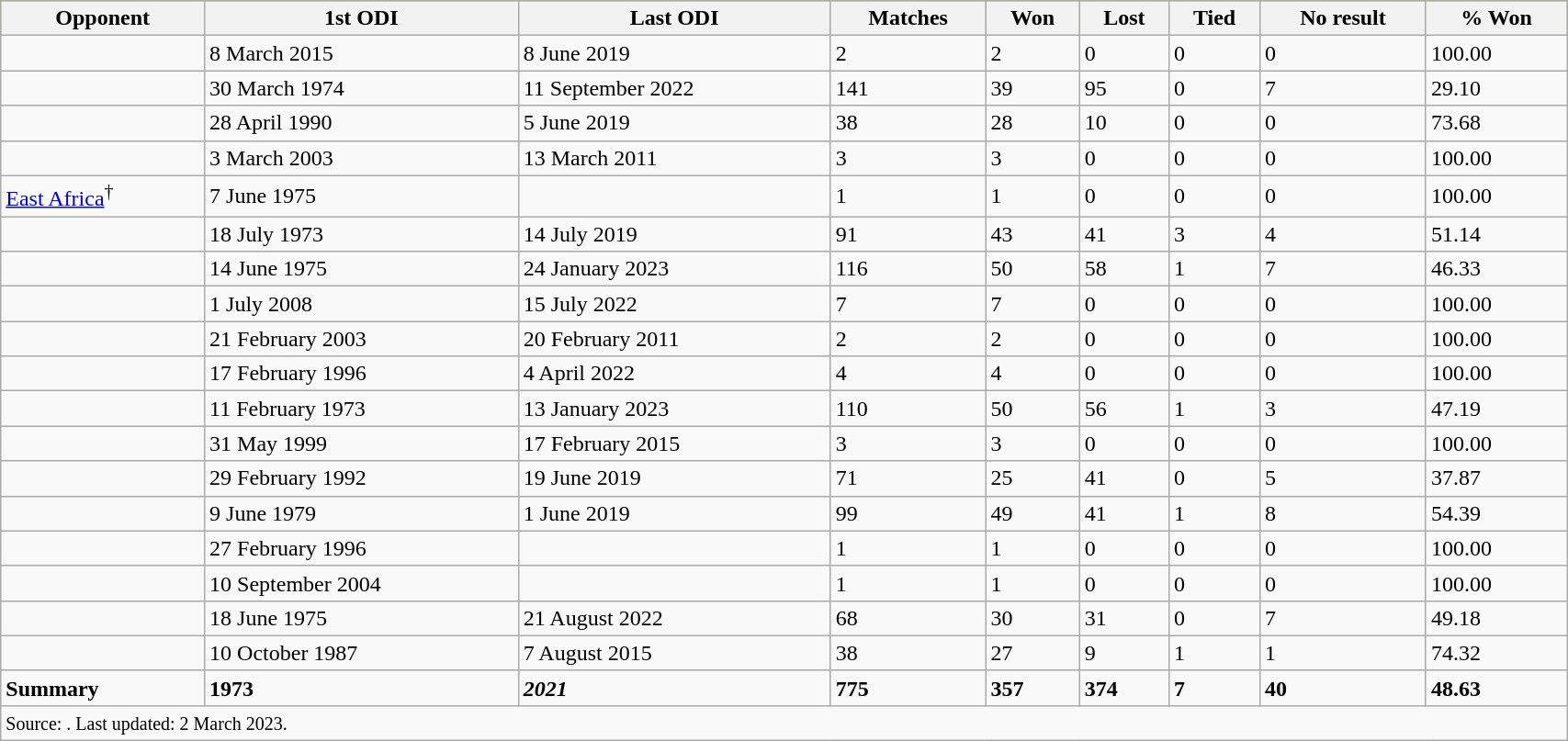<table class="wikitable" style="width:90%;">
<tr style="background:#bdb76b;">
<th>Opponent</th>
<th>1st ODI</th>
<th>Last ODI</th>
<th>Matches</th>
<th>Won</th>
<th>Lost</th>
<th>Tied</th>
<th>No result</th>
<th>% Won</th>
</tr>
<tr>
<td style="text-align:left;"></td>
<td>8 March 2015</td>
<td>8 June 2019</td>
<td>2</td>
<td>2</td>
<td>0</td>
<td>0</td>
<td>0</td>
<td>100.00</td>
</tr>
<tr>
<td style="text-align:left;"></td>
<td>30 March 1974</td>
<td>11 September 2022</td>
<td>141</td>
<td>39</td>
<td>95</td>
<td>0</td>
<td>7</td>
<td>29.10</td>
</tr>
<tr>
<td style="text-align:left;"></td>
<td>28 April 1990</td>
<td>5 June 2019</td>
<td>38</td>
<td>28</td>
<td>10</td>
<td>0</td>
<td>0</td>
<td>73.68</td>
</tr>
<tr>
<td style="text-align:left;"></td>
<td>3 March 2003</td>
<td>13 March 2011</td>
<td>3</td>
<td>3</td>
<td>0</td>
<td>0</td>
<td>0</td>
<td>100.00</td>
</tr>
<tr>
<td style="text-align:left;"><span></span> <a href='#'>East Africa</a><sup>†</sup></td>
<td>7 June 1975</td>
<td></td>
<td>1</td>
<td>1</td>
<td>0</td>
<td>0</td>
<td>0</td>
<td>100.00</td>
</tr>
<tr>
<td style="text-align:left;"></td>
<td>18 July 1973</td>
<td>14 July 2019</td>
<td>91</td>
<td>43</td>
<td>41</td>
<td>3</td>
<td>4</td>
<td>51.14</td>
</tr>
<tr>
<td style="text-align:left;"></td>
<td>14 June 1975</td>
<td>24 January 2023</td>
<td>116</td>
<td>50</td>
<td>58</td>
<td>1</td>
<td>7</td>
<td>46.33</td>
</tr>
<tr>
<td style="text-align:left;"></td>
<td>1 July 2008</td>
<td>15 July 2022</td>
<td>7</td>
<td>7</td>
<td>0</td>
<td>0</td>
<td>0</td>
<td>100.00</td>
</tr>
<tr>
<td style="text-align:left;"></td>
<td>21 February 2003</td>
<td>20 February 2011</td>
<td>2</td>
<td>2</td>
<td>0</td>
<td>0</td>
<td>0</td>
<td>100.00</td>
</tr>
<tr>
<td style="text-align:left;"></td>
<td>17 February 1996</td>
<td>4 April 2022</td>
<td>4</td>
<td>4</td>
<td>0</td>
<td>0</td>
<td>0</td>
<td>100.00</td>
</tr>
<tr>
<td style="text-align:left;"></td>
<td>11 February 1973</td>
<td>13 January 2023</td>
<td>110</td>
<td>50</td>
<td>56</td>
<td>1</td>
<td>3</td>
<td>47.19</td>
</tr>
<tr>
<td style="text-align:left;"></td>
<td>31 May 1999</td>
<td>17 February 2015</td>
<td>3</td>
<td>3</td>
<td>0</td>
<td>0</td>
<td>0</td>
<td>100.00</td>
</tr>
<tr>
<td style="text-align:left;"></td>
<td>29 February 1992</td>
<td>19 June 2019</td>
<td>71</td>
<td>25</td>
<td>41</td>
<td>0</td>
<td>5</td>
<td>37.87</td>
</tr>
<tr>
<td style="text-align:left;"></td>
<td>9 June 1979</td>
<td>1 June 2019</td>
<td>99</td>
<td>49</td>
<td>41</td>
<td>1</td>
<td>8</td>
<td>54.39</td>
</tr>
<tr>
<td style="text-align:left;"></td>
<td>27 February 1996</td>
<td></td>
<td>1</td>
<td>1</td>
<td>0</td>
<td>0</td>
<td>0</td>
<td>100.00</td>
</tr>
<tr>
<td style="text-align:left;"></td>
<td>10 September 2004</td>
<td></td>
<td>1</td>
<td>1</td>
<td>0</td>
<td>0</td>
<td>0</td>
<td>100.00</td>
</tr>
<tr>
<td style="text-align:left;"></td>
<td>18 June 1975</td>
<td>21 August 2022</td>
<td>68</td>
<td>30</td>
<td>31</td>
<td>0</td>
<td>7</td>
<td>49.18</td>
</tr>
<tr>
<td style="text-align:left;"></td>
<td>10 October 1987</td>
<td>7 August 2015</td>
<td>38</td>
<td>27</td>
<td>9</td>
<td>1</td>
<td>1</td>
<td>74.32</td>
</tr>
<tr>
<td><strong>Summary</strong></td>
<td><strong>1973</strong></td>
<td><strong><em>2021</em></strong></td>
<td><strong>775</strong></td>
<td><strong>357</strong></td>
<td><strong>374</strong></td>
<td><strong>7</strong></td>
<td><strong>40</strong></td>
<td><strong>48.63</strong></td>
</tr>
<tr>
<td colspan=9><small>Source: . Last updated: 2 March 2023.</small></td>
</tr>
</table>
